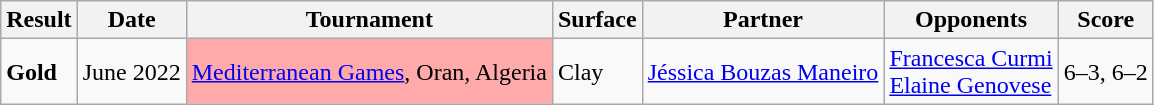<table class="sortable wikitable">
<tr>
<th>Result</th>
<th>Date</th>
<th>Tournament</th>
<th>Surface</th>
<th>Partner</th>
<th>Opponents</th>
<th class="unsortable">Score</th>
</tr>
<tr>
<td> <strong>Gold</strong></td>
<td>June 2022</td>
<td style="background:#FFAAAA"><a href='#'>Mediterranean Games</a>, Oran, Algeria</td>
<td>Clay</td>
<td> <a href='#'>Jéssica Bouzas Maneiro</a></td>
<td> <a href='#'>Francesca Curmi</a> <br>  <a href='#'>Elaine Genovese</a></td>
<td>6–3, 6–2</td>
</tr>
</table>
